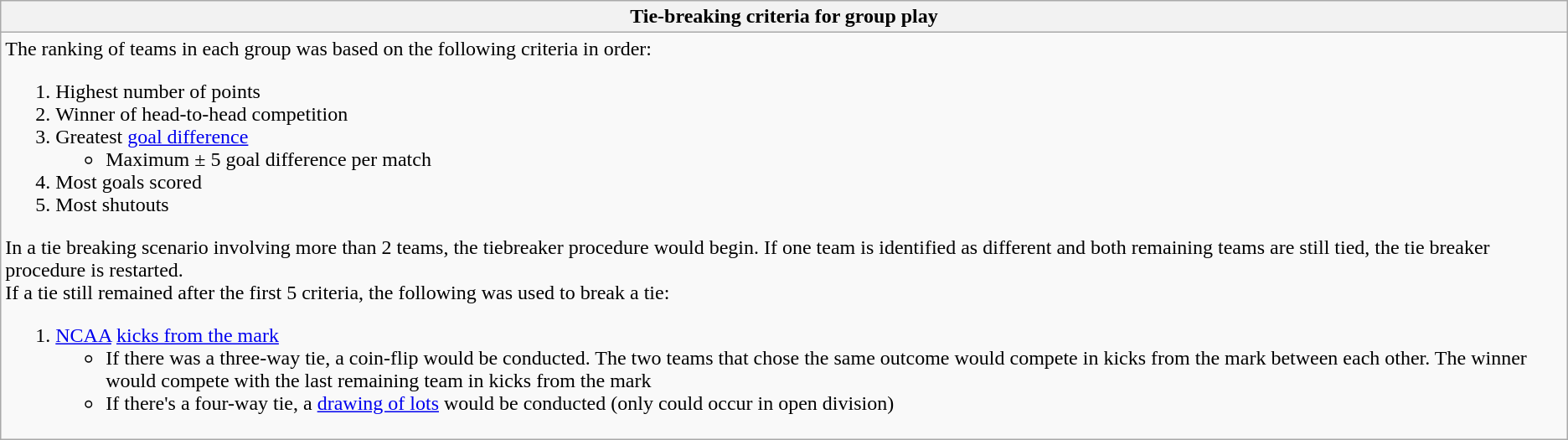<table class="wikitable mw-collapsible mw-collapsed">
<tr>
<th>Tie-breaking criteria for group play</th>
</tr>
<tr>
<td>The ranking of teams in each group was based on the following criteria in order:<br><ol><li>Highest number of points</li><li>Winner of head-to-head competition</li><li>Greatest <a href='#'>goal difference</a><ul><li>Maximum ± 5 goal difference per match</li></ul></li><li>Most goals scored</li><li>Most shutouts</li></ol>In a tie breaking scenario involving more than 2 teams, the tiebreaker procedure would begin. If one team is identified as different and both remaining teams are still tied, the tie breaker procedure is restarted.<br>If a tie still remained after the first 5 criteria, the following was used to break a tie:<ol><li><a href='#'>NCAA</a> <a href='#'>kicks from the mark</a><ul><li>If there was a three-way tie, a coin-flip would be conducted. The two teams that chose the same outcome would compete in kicks from the mark between each other. The winner would compete with the last remaining team in kicks from the mark</li><li>If there's a four-way tie, a <a href='#'>drawing of lots</a> would be conducted (only could occur in open division)</li></ul></li></ol></td>
</tr>
</table>
